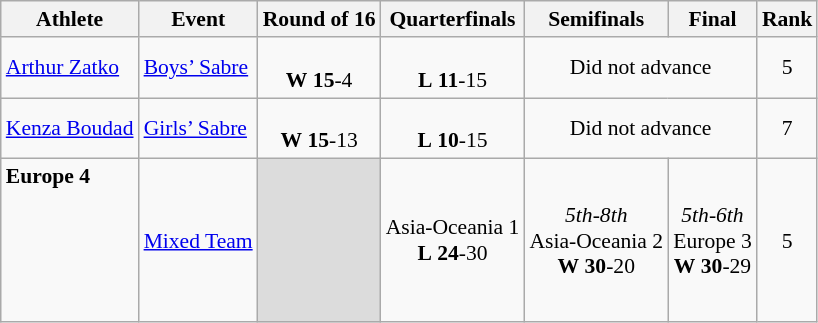<table class="wikitable" border="1" style="font-size:90%">
<tr>
<th>Athlete</th>
<th>Event</th>
<th>Round of 16</th>
<th>Quarterfinals</th>
<th>Semifinals</th>
<th>Final</th>
<th>Rank</th>
</tr>
<tr>
<td><a href='#'>Arthur Zatko</a></td>
<td><a href='#'>Boys’ Sabre</a></td>
<td align=center><br> <strong>W</strong> <strong>15</strong>-4</td>
<td align=center><br> <strong>L</strong> <strong>11</strong>-15</td>
<td align=center colspan=2>Did not advance</td>
<td align=center>5</td>
</tr>
<tr>
<td><a href='#'>Kenza Boudad</a></td>
<td><a href='#'>Girls’ Sabre</a></td>
<td align=center><br> <strong>W</strong> <strong>15</strong>-13</td>
<td align=center><br> <strong>L</strong> <strong>10</strong>-15</td>
<td align=center colspan=2>Did not advance</td>
<td align=center>7</td>
</tr>
<tr>
<td><strong>Europe 4</strong><br><br><br><br><br><br></td>
<td><a href='#'>Mixed Team</a></td>
<td bgcolor=#DCDCDC></td>
<td align=center>Asia-Oceania 1<br> <strong>L</strong> <strong>24</strong>-30</td>
<td align=center><em>5th-8th</em><br>Asia-Oceania 2<br> <strong>W</strong> <strong>30</strong>-20</td>
<td align=center><em>5th-6th</em><br>Europe 3<br> <strong>W</strong> <strong>30</strong>-29</td>
<td align=center>5</td>
</tr>
</table>
